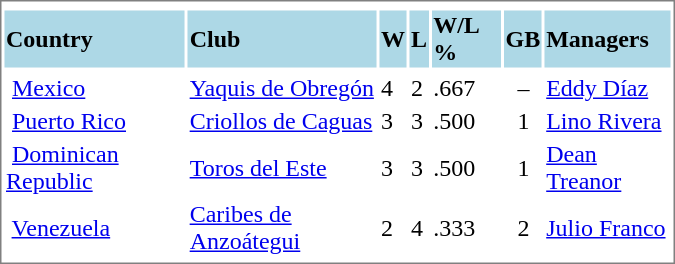<table cellpadding="1" width="450px" style="font-size: 100%; border: 1px solid gray;">
<tr align="center" style="font-size: larger;">
<td colspan=6></td>
</tr>
<tr style="background:lightblue;">
<td><strong>Country</strong></td>
<td><strong>Club</strong></td>
<td><strong>W</strong></td>
<td><strong>L</strong></td>
<td><strong>W/L %</strong></td>
<td><strong>GB</strong></td>
<td><strong>Managers</strong></td>
</tr>
<tr align="center" style="vertical-align: middle;" style="background:lightblue;">
</tr>
<tr>
<td> <a href='#'>Mexico</a></td>
<td><a href='#'>Yaquis de Obregón</a></td>
<td>4</td>
<td>2</td>
<td>.667</td>
<td>  –</td>
<td><a href='#'>Eddy Díaz</a></td>
</tr>
<tr>
<td> <a href='#'>Puerto Rico</a></td>
<td><a href='#'>Criollos de Caguas</a></td>
<td>3</td>
<td>3</td>
<td>.500</td>
<td>  1</td>
<td><a href='#'>Lino Rivera</a></td>
</tr>
<tr>
<td> <a href='#'>Dominican Republic</a></td>
<td><a href='#'>Toros del Este</a>    </td>
<td>3</td>
<td>3</td>
<td>.500</td>
<td>  1</td>
<td><a href='#'>Dean Treanor</a></td>
</tr>
<tr>
<td> <a href='#'>Venezuela</a></td>
<td><a href='#'>Caribes de Anzoátegui</a></td>
<td>2</td>
<td>4</td>
<td>.333</td>
<td>  2</td>
<td><a href='#'>Julio Franco</a></td>
</tr>
<tr>
</tr>
</table>
